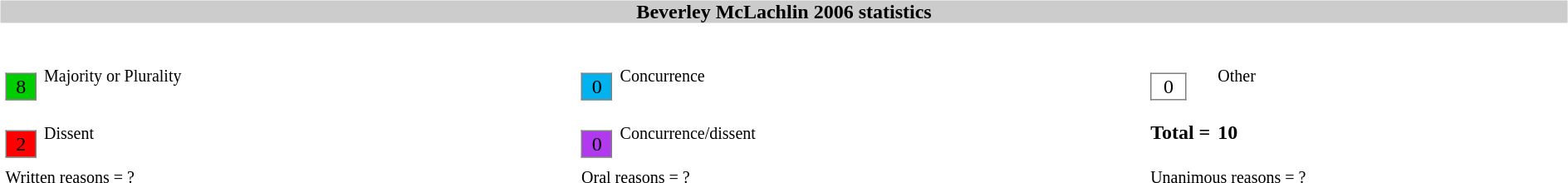<table width=100%>
<tr>
<td><br><table width=100% align=center cellpadding=0 cellspacing=0>
<tr>
<th bgcolor=#CCCCCC>Beverley McLachlin 2006 statistics</th>
</tr>
<tr>
<td><br><table width=100% cellpadding="2" cellspacing="2" border="0"width=25px>
<tr>
<td><br><table border="1" style="border-collapse:collapse;">
<tr>
<td align=center bgcolor=#00CD00 width=25px>8</td>
</tr>
</table>
</td>
<td><small>Majority or Plurality</small></td>
<td width=25px><br><table border="1" style="border-collapse:collapse;">
<tr>
<td align=center width=25px bgcolor=#00B2EE>0</td>
</tr>
</table>
</td>
<td><small>Concurrence</small></td>
<td width=25px><br><table border="1" style="border-collapse:collapse;">
<tr>
<td align=center width=25px bgcolor=white>0</td>
</tr>
</table>
</td>
<td><small>Other</small></td>
</tr>
<tr>
<td width=25px><br><table border="1" style="border-collapse:collapse;">
<tr>
<td align=center width=25px bgcolor=red>2</td>
</tr>
</table>
</td>
<td><small>Dissent</small></td>
<td width=25px><br><table border="1" style="border-collapse:collapse;">
<tr>
<td align=center width=25px bgcolor=#B23AEE>0</td>
</tr>
</table>
</td>
<td><small>Concurrence/dissent</small></td>
<td white-space: nowrap><strong>Total = </strong></td>
<td><strong>10</strong></td>
</tr>
<tr>
<td colspan=2><small>Written reasons = ?</small></td>
<td colspan=2><small>Oral reasons = ?</small></td>
<td colspan=2><small>Unanimous reasons = ?</small></td>
</tr>
<tr>
</tr>
</table>
</td>
</tr>
</table>
</td>
</tr>
</table>
